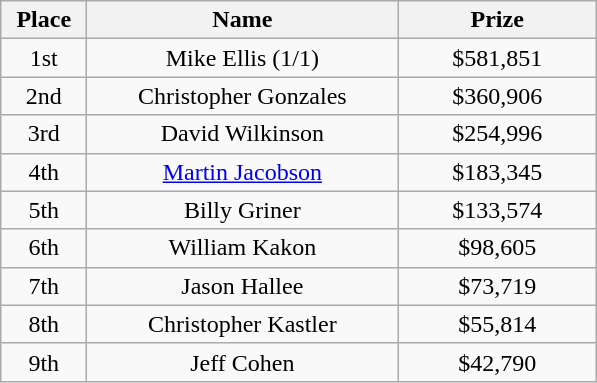<table class="wikitable">
<tr>
<th width="50">Place</th>
<th width="200">Name</th>
<th width="125">Prize</th>
</tr>
<tr>
<td align = "center">1st</td>
<td align = "center">Mike Ellis (1/1)</td>
<td align = "center">$581,851</td>
</tr>
<tr>
<td align = "center">2nd</td>
<td align = "center">Christopher Gonzales</td>
<td align = "center">$360,906</td>
</tr>
<tr>
<td align = "center">3rd</td>
<td align = "center">David Wilkinson</td>
<td align = "center">$254,996</td>
</tr>
<tr>
<td align = "center">4th</td>
<td align = "center"><a href='#'>Martin Jacobson</a></td>
<td align = "center">$183,345</td>
</tr>
<tr>
<td align = "center">5th</td>
<td align = "center">Billy Griner</td>
<td align = "center">$133,574</td>
</tr>
<tr>
<td align = "center">6th</td>
<td align = "center">William Kakon</td>
<td align = "center">$98,605</td>
</tr>
<tr>
<td align = "center">7th</td>
<td align = "center">Jason Hallee</td>
<td align = "center">$73,719</td>
</tr>
<tr>
<td align = "center">8th</td>
<td align = "center">Christopher Kastler</td>
<td align = "center">$55,814</td>
</tr>
<tr>
<td align = "center">9th</td>
<td align = "center">Jeff Cohen</td>
<td align = "center">$42,790</td>
</tr>
</table>
